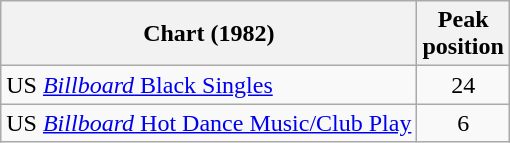<table class="wikitable sortable">
<tr>
<th>Chart (1982)</th>
<th align="center">Peak<br>position</th>
</tr>
<tr>
<td>US <a href='#'><em>Billboard</em> Black Singles</a></td>
<td align="center">24</td>
</tr>
<tr>
<td>US <a href='#'><em>Billboard</em> Hot Dance Music/Club Play</a></td>
<td align="center">6</td>
</tr>
</table>
